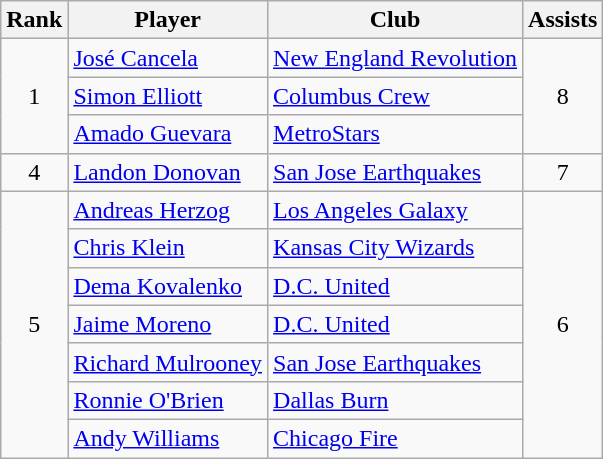<table class="wikitable" style="text-align:center">
<tr>
<th>Rank</th>
<th>Player</th>
<th>Club</th>
<th>Assists</th>
</tr>
<tr>
<td rowspan="3">1</td>
<td align="left"> <a href='#'>José Cancela</a></td>
<td align="left"><a href='#'>New England Revolution</a></td>
<td rowspan="3">8</td>
</tr>
<tr>
<td align="left"> <a href='#'>Simon Elliott</a></td>
<td align="left"><a href='#'>Columbus Crew</a></td>
</tr>
<tr>
<td align="left"> <a href='#'>Amado Guevara</a></td>
<td align="left"><a href='#'>MetroStars</a></td>
</tr>
<tr>
<td>4</td>
<td align="left"> <a href='#'>Landon Donovan</a></td>
<td align="left"><a href='#'>San Jose Earthquakes</a></td>
<td>7</td>
</tr>
<tr>
<td rowspan="7">5</td>
<td align="left"> <a href='#'>Andreas Herzog</a></td>
<td align="left"><a href='#'>Los Angeles Galaxy</a></td>
<td rowspan="7">6</td>
</tr>
<tr>
<td align="left"> <a href='#'>Chris Klein</a></td>
<td align="left"><a href='#'>Kansas City Wizards</a></td>
</tr>
<tr>
<td align="left"> <a href='#'>Dema Kovalenko</a></td>
<td align="left"><a href='#'>D.C. United</a></td>
</tr>
<tr>
<td align="left"> <a href='#'>Jaime Moreno</a></td>
<td align="left"><a href='#'>D.C. United</a></td>
</tr>
<tr>
<td align="left"> <a href='#'>Richard Mulrooney</a></td>
<td align="left"><a href='#'>San Jose Earthquakes</a></td>
</tr>
<tr>
<td align="left"> <a href='#'>Ronnie O'Brien</a></td>
<td align="left"><a href='#'>Dallas Burn</a></td>
</tr>
<tr>
<td align="left"> <a href='#'>Andy Williams</a></td>
<td align="left"><a href='#'>Chicago Fire</a></td>
</tr>
</table>
